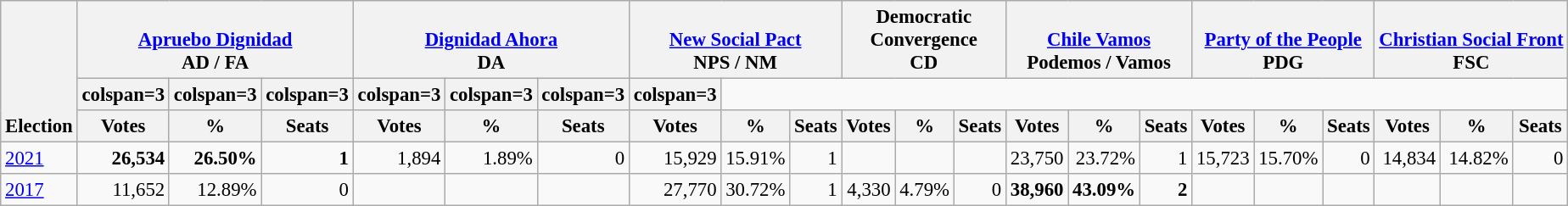<table class="wikitable" border="1" style="font-size:95%; text-align:right;">
<tr>
<th style="text-align:left;" valign=bottom rowspan=3>Election</th>
<th valign=bottom colspan=3><a href='#'>Apruebo Dignidad</a><br>AD / FA</th>
<th valign=bottom colspan=3><a href='#'>Dignidad Ahora</a><br>DA</th>
<th valign=bottom colspan=3><a href='#'>New Social Pact</a><br>NPS / NM</th>
<th valign=bottom colspan=3>Democratic<br>Convergence<br>CD</th>
<th valign=bottom colspan=3><a href='#'>Chile Vamos</a><br>Podemos / Vamos</th>
<th valign=bottom colspan=3><a href='#'>Party of the People</a><br>PDG</th>
<th valign=bottom colspan=3><a href='#'>Christian Social Front</a><br>FSC</th>
</tr>
<tr>
<th>colspan=3 </th>
<th>colspan=3 </th>
<th>colspan=3 </th>
<th>colspan=3 </th>
<th>colspan=3 </th>
<th>colspan=3 </th>
<th>colspan=3 </th>
</tr>
<tr>
<th>Votes</th>
<th>%</th>
<th>Seats</th>
<th>Votes</th>
<th>%</th>
<th>Seats</th>
<th>Votes</th>
<th>%</th>
<th>Seats</th>
<th>Votes</th>
<th>%</th>
<th>Seats</th>
<th>Votes</th>
<th>%</th>
<th>Seats</th>
<th>Votes</th>
<th>%</th>
<th>Seats</th>
<th>Votes</th>
<th>%</th>
<th>Seats</th>
</tr>
<tr>
<td align=left><a href='#'>2021</a></td>
<td><strong>26,534</strong></td>
<td><strong>26.50%</strong></td>
<td><strong>1</strong></td>
<td>1,894</td>
<td>1.89%</td>
<td>0</td>
<td>15,929</td>
<td>15.91%</td>
<td>1</td>
<td></td>
<td></td>
<td></td>
<td>23,750</td>
<td>23.72%</td>
<td>1</td>
<td>15,723</td>
<td>15.70%</td>
<td>0</td>
<td>14,834</td>
<td>14.82%</td>
<td>0</td>
</tr>
<tr>
<td align=left><a href='#'>2017</a></td>
<td>11,652</td>
<td>12.89%</td>
<td>0</td>
<td></td>
<td></td>
<td></td>
<td>27,770</td>
<td>30.72%</td>
<td>1</td>
<td>4,330</td>
<td>4.79%</td>
<td>0</td>
<td><strong>38,960</strong></td>
<td><strong>43.09%</strong></td>
<td><strong>2</strong></td>
<td></td>
<td></td>
<td></td>
<td></td>
<td></td>
<td></td>
</tr>
</table>
